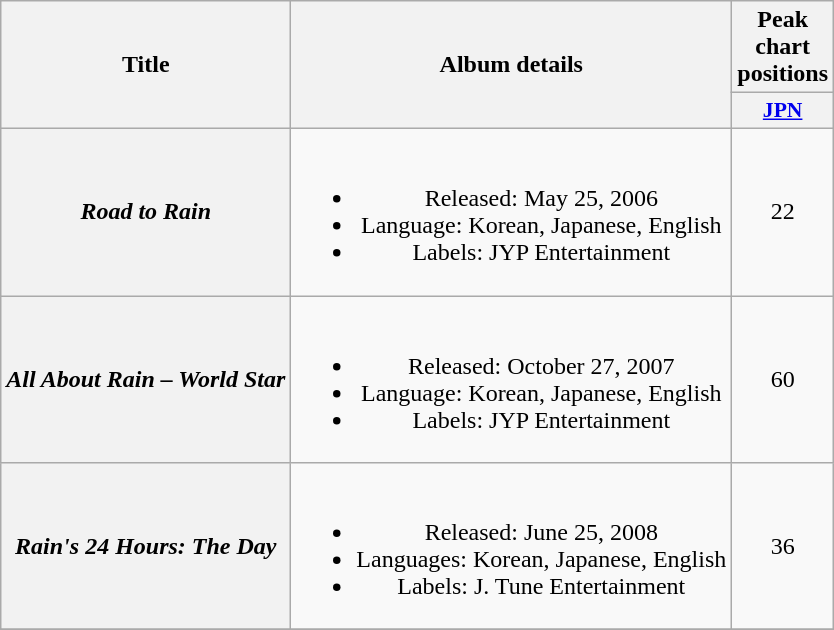<table class="wikitable plainrowheaders" style="text-align:center;">
<tr>
<th scope="col" rowspan="2">Title</th>
<th scope="col" rowspan="2">Album details</th>
<th>Peak chart positions</th>
</tr>
<tr>
<th scope="col" style="width:3em;font-size:90%;"><a href='#'>JPN</a><br></th>
</tr>
<tr>
<th scope="row"><em>Road to Rain</em></th>
<td><br><ul><li>Released: May 25, 2006</li><li>Language: Korean, Japanese, English</li><li>Labels: JYP Entertainment</li></ul></td>
<td>22</td>
</tr>
<tr>
<th scope="row"><em>All About Rain – World Star</em></th>
<td><br><ul><li>Released: October 27, 2007</li><li>Language: Korean, Japanese, English</li><li>Labels: JYP Entertainment</li></ul></td>
<td>60</td>
</tr>
<tr>
<th scope="row"><em>Rain's 24 Hours: The Day</em></th>
<td><br><ul><li>Released: June 25, 2008</li><li>Languages: Korean, Japanese, English</li><li>Labels: J. Tune Entertainment</li></ul></td>
<td>36</td>
</tr>
<tr>
</tr>
</table>
